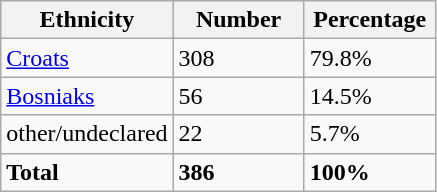<table class="wikitable">
<tr>
<th width="100px">Ethnicity</th>
<th width="80px">Number</th>
<th width="80px">Percentage</th>
</tr>
<tr>
<td><a href='#'>Croats</a></td>
<td>308</td>
<td>79.8%</td>
</tr>
<tr>
<td><a href='#'>Bosniaks</a></td>
<td>56</td>
<td>14.5%</td>
</tr>
<tr>
<td>other/undeclared</td>
<td>22</td>
<td>5.7%</td>
</tr>
<tr>
<td><strong>Total</strong></td>
<td><strong>386</strong></td>
<td><strong>100%</strong></td>
</tr>
</table>
